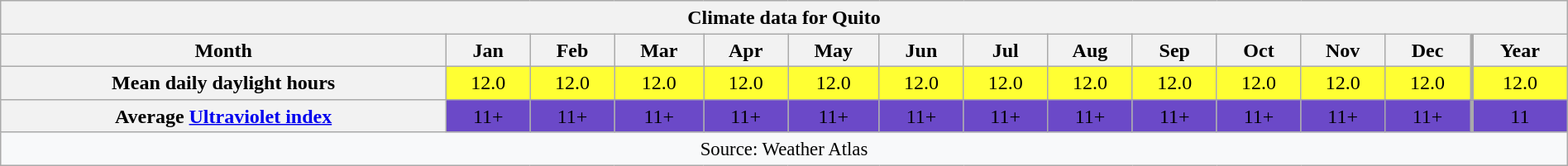<table style="width:100%;text-align:center;line-height:1.2em;margin-left:auto;margin-right:auto" class="wikitable mw-collapsible">
<tr>
<th Colspan=14>Climate data for Quito</th>
</tr>
<tr>
<th>Month</th>
<th>Jan</th>
<th>Feb</th>
<th>Mar</th>
<th>Apr</th>
<th>May</th>
<th>Jun</th>
<th>Jul</th>
<th>Aug</th>
<th>Sep</th>
<th>Oct</th>
<th>Nov</th>
<th>Dec</th>
<th style="border-left-width:medium">Year</th>
</tr>
<tr>
<th>Mean daily daylight hours</th>
<td style="background:#FFFF33;color:#000000;">12.0</td>
<td style="background:#FFFF33;color:#000000;">12.0</td>
<td style="background:#FFFF33;color:#000000;">12.0</td>
<td style="background:#FFFF33;color:#000000;">12.0</td>
<td style="background:#FFFF33;color:#000000;">12.0</td>
<td style="background:#FFFF33;color:#000000;">12.0</td>
<td style="background:#FFFF33;color:#000000;">12.0</td>
<td style="background:#FFFF33;color:#000000;">12.0</td>
<td style="background:#FFFF33;color:#000000;">12.0</td>
<td style="background:#FFFF33;color:#000000;">12.0</td>
<td style="background:#FFFF33;color:#000000;">12.0</td>
<td style="background:#FFFF33;color:#000000;">12.0</td>
<td style="background:#FFFF33;color:#000000;border-left-width:medium">12.0</td>
</tr>
<tr>
<th>Average <a href='#'>Ultraviolet index</a></th>
<td style="background:#6b49c8;color:#000000;">11+</td>
<td style="background:#6b49c8;color:#000000;">11+</td>
<td style="background:#6b49c8;color:#000000;">11+</td>
<td style="background:#6b49c8;color:#000000;">11+</td>
<td style="background:#6b49c8;color:#000000;">11+</td>
<td style="background:#6b49c8;color:#000000;">11+</td>
<td style="background:#6b49c8;color:#000000;">11+</td>
<td style="background:#6b49c8;color:#000000;">11+</td>
<td style="background:#6b49c8;color:#000000;">11+</td>
<td style="background:#6b49c8;color:#000000;">11+</td>
<td style="background:#6b49c8;color:#000000;">11+</td>
<td style="background:#6b49c8;color:#000000;">11+</td>
<td style="background:#6b49c8;color:#000000;border-left-width:medium">11</td>
</tr>
<tr>
<th Colspan=14 style="background:#f8f9fa;font-weight:normal;font-size:95%;">Source: Weather Atlas</th>
</tr>
</table>
